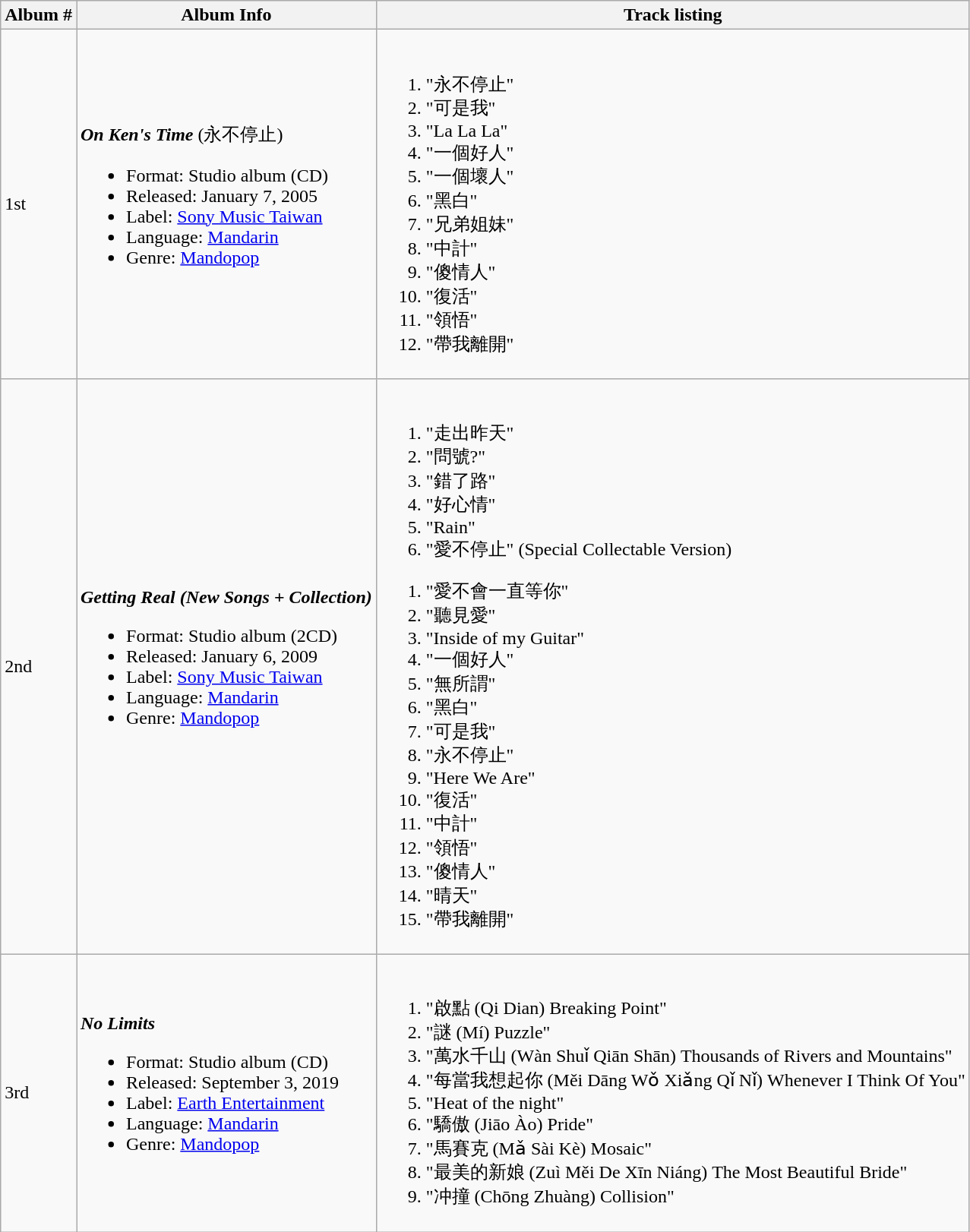<table class="wikitable">
<tr>
<th>Album #</th>
<th>Album Info</th>
<th>Track listing</th>
</tr>
<tr>
<td>1st</td>
<td><strong><em>On Ken's Time</em></strong> (永不停止)<br><ul><li>Format: Studio album (CD)</li><li>Released: January 7, 2005</li><li>Label: <a href='#'>Sony Music Taiwan</a></li><li>Language: <a href='#'>Mandarin</a></li><li>Genre: <a href='#'>Mandopop</a></li></ul></td>
<td><br><ol><li>"永不停止"</li><li>"可是我"</li><li>"La La La"</li><li>"一個好人"</li><li>"一個壞人"</li><li>"黑白"</li><li>"兄弟姐妹"</li><li>"中計"</li><li>"傻情人"</li><li>"復活"</li><li>"領悟"</li><li>"帶我離開"</li></ol></td>
</tr>
<tr>
<td>2nd</td>
<td><strong><em>Getting Real (New Songs + Collection)</em></strong><br><ul><li>Format: Studio album (2CD)</li><li>Released: January 6, 2009</li><li>Label: <a href='#'>Sony Music Taiwan</a></li><li>Language: <a href='#'>Mandarin</a></li><li>Genre: <a href='#'>Mandopop</a></li></ul></td>
<td><br><ol><li>"走出昨天"</li><li>"問號?"</li><li>"錯了路"</li><li>"好心情"</li><li>"Rain"</li><li>"愛不停止" (Special Collectable Version)</li></ol><ol><li>"愛不會一直等你"</li><li>"聽見愛"</li><li>"Inside of my Guitar"</li><li>"一個好人"</li><li>"無所謂"</li><li>"黑白"</li><li>"可是我"</li><li>"永不停止"</li><li>"Here We Are"</li><li>"復活"</li><li>"中計"</li><li>"領悟"</li><li>"傻情人"</li><li>"晴天"</li><li>"帶我離開"</li></ol></td>
</tr>
<tr>
<td>3rd</td>
<td><strong><em>No Limits</em></strong><br><ul><li>Format: Studio album (CD)</li><li>Released: September 3, 2019</li><li>Label: <a href='#'>Earth Entertainment</a></li><li>Language: <a href='#'>Mandarin</a></li><li>Genre: <a href='#'>Mandopop</a></li></ul></td>
<td><br><ol><li>"啟點 (Qi Dian) Breaking Point"</li><li>"謎 (Mí) Puzzle"</li><li>"萬水千山 (Wàn Shuǐ Qiān Shān) Thousands of Rivers and Mountains"</li><li>"每當我想起你 (Měi Dāng Wǒ Xiǎng Qǐ Nǐ) Whenever I Think Of You"</li><li>"Heat of the night"</li><li>"驕傲 (Jiāo Ào) Pride"</li><li>"馬賽克 (Mǎ Sài Kè) Mosaic"</li><li>"最美的新娘 (Zuì Měi De Xīn Niáng) The Most Beautiful Bride"</li><li>"冲撞 (Chōng Zhuàng) Collision"</li></ol></td>
</tr>
</table>
